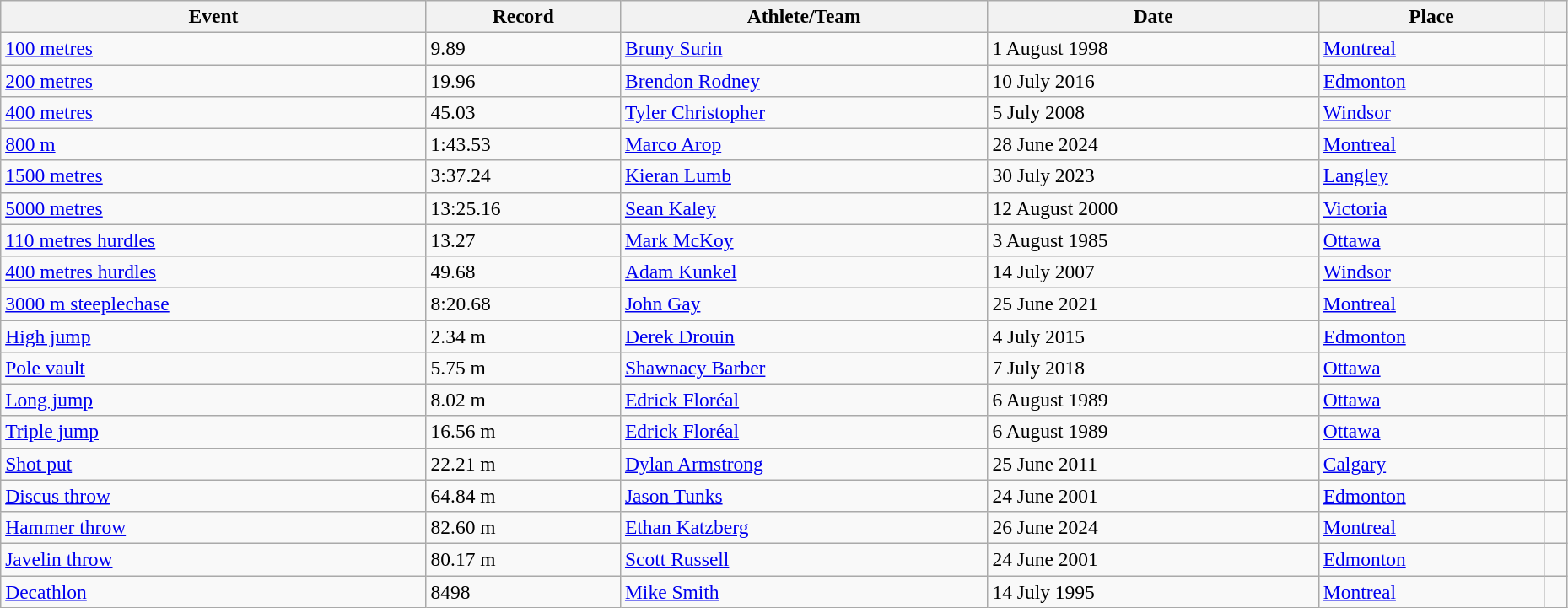<table class="wikitable" style="font-size:98%; width: 98%;">
<tr>
<th>Event</th>
<th>Record</th>
<th>Athlete/Team</th>
<th>Date</th>
<th>Place</th>
<th></th>
</tr>
<tr>
<td><a href='#'>100 metres</a></td>
<td>9.89</td>
<td><a href='#'>Bruny Surin</a></td>
<td>1 August 1998</td>
<td><a href='#'>Montreal</a></td>
<td></td>
</tr>
<tr>
<td><a href='#'>200 metres</a></td>
<td>19.96</td>
<td><a href='#'>Brendon Rodney</a></td>
<td>10 July 2016</td>
<td><a href='#'>Edmonton</a></td>
<td></td>
</tr>
<tr>
<td><a href='#'>400 metres</a></td>
<td>45.03</td>
<td><a href='#'>Tyler Christopher</a></td>
<td>5 July 2008</td>
<td><a href='#'>Windsor</a></td>
<td></td>
</tr>
<tr>
<td><a href='#'>800 m</a></td>
<td>1:43.53</td>
<td><a href='#'>Marco Arop</a></td>
<td>28 June 2024</td>
<td><a href='#'>Montreal</a></td>
<td></td>
</tr>
<tr>
<td><a href='#'>1500 metres</a></td>
<td>3:37.24</td>
<td><a href='#'>Kieran Lumb</a></td>
<td>30 July 2023</td>
<td><a href='#'>Langley</a></td>
<td></td>
</tr>
<tr>
<td><a href='#'>5000 metres</a></td>
<td>13:25.16</td>
<td><a href='#'>Sean Kaley</a></td>
<td>12 August 2000</td>
<td><a href='#'>Victoria</a></td>
<td></td>
</tr>
<tr>
<td><a href='#'>110 metres hurdles</a></td>
<td>13.27</td>
<td><a href='#'>Mark McKoy</a></td>
<td>3 August 1985</td>
<td><a href='#'>Ottawa</a></td>
<td></td>
</tr>
<tr>
<td><a href='#'>400 metres hurdles</a></td>
<td>49.68</td>
<td><a href='#'>Adam Kunkel</a></td>
<td>14 July 2007</td>
<td><a href='#'>Windsor</a></td>
<td></td>
</tr>
<tr>
<td><a href='#'>3000 m steeplechase</a></td>
<td>8:20.68</td>
<td><a href='#'>John Gay</a></td>
<td>25 June 2021</td>
<td><a href='#'>Montreal</a></td>
<td></td>
</tr>
<tr>
<td><a href='#'>High jump</a></td>
<td>2.34 m</td>
<td><a href='#'>Derek Drouin</a></td>
<td>4 July 2015</td>
<td><a href='#'>Edmonton</a></td>
<td></td>
</tr>
<tr>
<td><a href='#'>Pole vault</a></td>
<td>5.75 m</td>
<td><a href='#'>Shawnacy Barber</a></td>
<td>7 July 2018</td>
<td><a href='#'>Ottawa</a></td>
<td></td>
</tr>
<tr>
<td><a href='#'>Long jump</a></td>
<td>8.02 m</td>
<td><a href='#'>Edrick Floréal</a></td>
<td>6 August 1989</td>
<td><a href='#'>Ottawa</a></td>
<td></td>
</tr>
<tr>
<td><a href='#'>Triple jump</a></td>
<td>16.56 m</td>
<td><a href='#'>Edrick Floréal</a></td>
<td>6 August 1989</td>
<td><a href='#'>Ottawa</a></td>
<td></td>
</tr>
<tr>
<td><a href='#'>Shot put</a></td>
<td>22.21 m</td>
<td><a href='#'>Dylan Armstrong</a></td>
<td>25 June 2011</td>
<td><a href='#'>Calgary</a></td>
<td></td>
</tr>
<tr>
<td><a href='#'>Discus throw</a></td>
<td>64.84 m</td>
<td><a href='#'>Jason Tunks</a></td>
<td>24 June 2001</td>
<td><a href='#'>Edmonton</a></td>
<td></td>
</tr>
<tr>
<td><a href='#'>Hammer throw</a></td>
<td>82.60 m</td>
<td><a href='#'>Ethan Katzberg</a></td>
<td>26 June 2024</td>
<td><a href='#'>Montreal</a></td>
<td></td>
</tr>
<tr>
<td><a href='#'>Javelin throw</a></td>
<td>80.17 m</td>
<td><a href='#'>Scott Russell</a></td>
<td>24 June 2001</td>
<td><a href='#'>Edmonton</a></td>
<td></td>
</tr>
<tr>
<td><a href='#'>Decathlon</a></td>
<td>8498</td>
<td><a href='#'>Mike Smith</a></td>
<td>14 July 1995</td>
<td><a href='#'>Montreal</a></td>
<td></td>
</tr>
</table>
